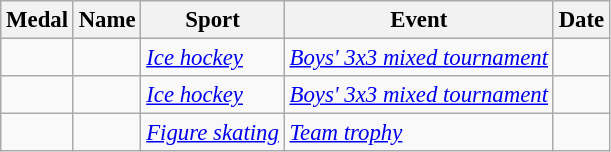<table class="wikitable sortable" style="font-size: 95%">
<tr>
<th>Medal</th>
<th>Name</th>
<th>Sport</th>
<th>Event</th>
<th>Date</th>
</tr>
<tr>
<td><em></em></td>
<td><em></em></td>
<td><em><a href='#'>Ice hockey</a></em></td>
<td><em><a href='#'>Boys' 3x3 mixed tournament</a></em></td>
<td><em></em></td>
</tr>
<tr>
<td><em></em></td>
<td><em></em></td>
<td><em><a href='#'>Ice hockey</a></em></td>
<td><em><a href='#'>Boys' 3x3 mixed tournament</a></em></td>
<td><em></em></td>
</tr>
<tr>
<td><em></em></td>
<td><em><br></em></td>
<td><em><a href='#'>Figure skating</a></em></td>
<td><em><a href='#'>Team trophy</a></em></td>
<td><em></em></td>
</tr>
</table>
